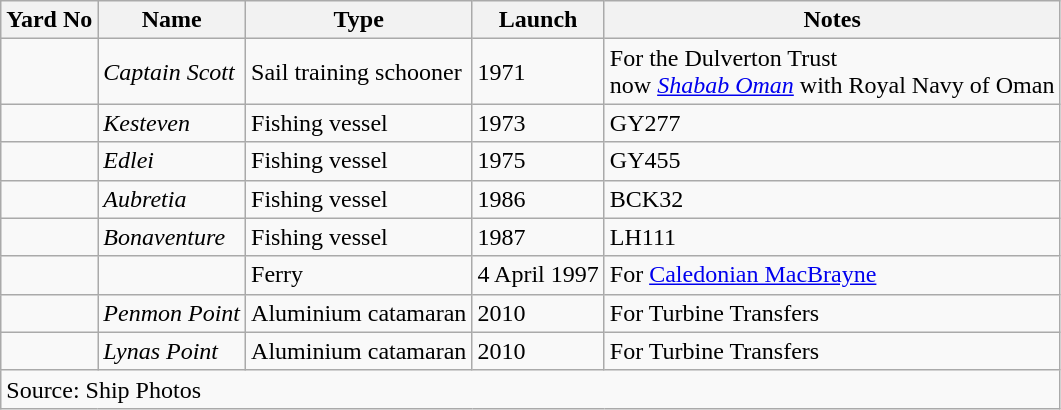<table class="wikitable sortable">
<tr>
<th>Yard No</th>
<th>Name</th>
<th>Type</th>
<th>Launch</th>
<th class="unsortable">Notes</th>
</tr>
<tr>
<td></td>
<td><em>Captain Scott</em></td>
<td>Sail training schooner</td>
<td>1971</td>
<td>For the Dulverton Trust<br>now <em><a href='#'>Shabab Oman</a></em> with Royal Navy of Oman</td>
</tr>
<tr>
<td></td>
<td><em>Kesteven</em></td>
<td>Fishing vessel</td>
<td>1973</td>
<td>GY277</td>
</tr>
<tr>
<td></td>
<td><em>Edlei</em></td>
<td>Fishing vessel</td>
<td>1975</td>
<td>GY455</td>
</tr>
<tr>
<td></td>
<td><em>Aubretia</em></td>
<td>Fishing vessel</td>
<td>1986</td>
<td>BCK32</td>
</tr>
<tr>
<td></td>
<td><em>Bonaventure</em></td>
<td>Fishing vessel</td>
<td>1987</td>
<td>LH111</td>
</tr>
<tr>
<td></td>
<td></td>
<td>Ferry</td>
<td>4 April 1997</td>
<td>For <a href='#'>Caledonian MacBrayne</a></td>
</tr>
<tr>
<td></td>
<td><em>Penmon Point</em></td>
<td>Aluminium catamaran</td>
<td>2010</td>
<td>For Turbine Transfers</td>
</tr>
<tr>
<td></td>
<td><em>Lynas Point</em></td>
<td>Aluminium catamaran</td>
<td>2010</td>
<td>For Turbine Transfers</td>
</tr>
<tr>
<td colspan=5>Source: Ship Photos</td>
</tr>
</table>
